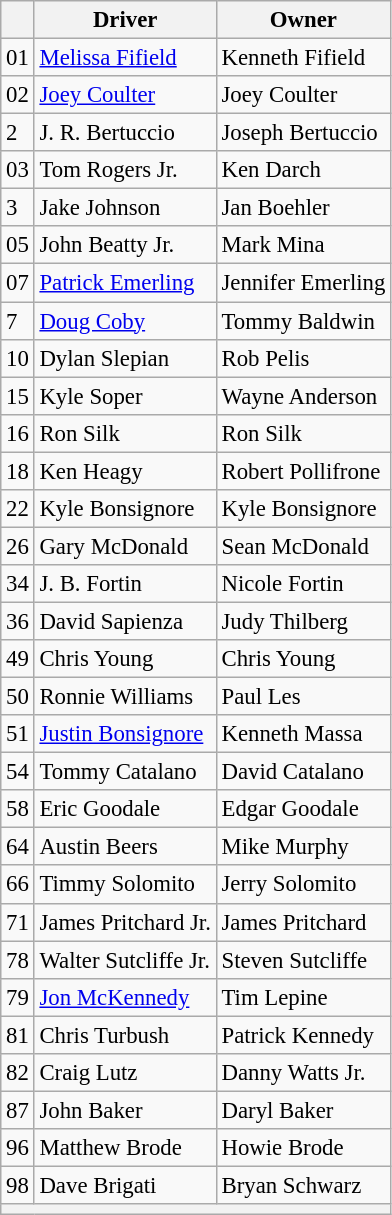<table class="wikitable" style="font-size:95%">
<tr>
<th></th>
<th>Driver</th>
<th>Owner</th>
</tr>
<tr>
<td>01</td>
<td><a href='#'>Melissa Fifield</a></td>
<td>Kenneth Fifield</td>
</tr>
<tr>
<td>02</td>
<td><a href='#'>Joey Coulter</a></td>
<td>Joey Coulter</td>
</tr>
<tr>
<td>2</td>
<td>J. R. Bertuccio</td>
<td>Joseph Bertuccio</td>
</tr>
<tr>
<td>03</td>
<td>Tom Rogers Jr.</td>
<td>Ken Darch</td>
</tr>
<tr>
<td>3</td>
<td>Jake Johnson</td>
<td>Jan Boehler</td>
</tr>
<tr>
<td>05</td>
<td>John Beatty Jr.</td>
<td>Mark Mina</td>
</tr>
<tr>
<td>07</td>
<td><a href='#'>Patrick Emerling</a></td>
<td>Jennifer Emerling</td>
</tr>
<tr>
<td>7</td>
<td><a href='#'>Doug Coby</a></td>
<td>Tommy Baldwin</td>
</tr>
<tr>
<td>10</td>
<td>Dylan Slepian</td>
<td>Rob Pelis</td>
</tr>
<tr>
<td>15</td>
<td>Kyle Soper</td>
<td>Wayne Anderson</td>
</tr>
<tr>
<td>16</td>
<td>Ron Silk</td>
<td>Ron Silk</td>
</tr>
<tr>
<td>18</td>
<td>Ken Heagy</td>
<td>Robert Pollifrone</td>
</tr>
<tr>
<td>22</td>
<td>Kyle Bonsignore</td>
<td>Kyle Bonsignore</td>
</tr>
<tr>
<td>26</td>
<td>Gary McDonald</td>
<td>Sean McDonald</td>
</tr>
<tr>
<td>34</td>
<td>J. B. Fortin</td>
<td>Nicole Fortin</td>
</tr>
<tr>
<td>36</td>
<td>David Sapienza</td>
<td>Judy Thilberg</td>
</tr>
<tr>
<td>49</td>
<td>Chris Young</td>
<td>Chris Young</td>
</tr>
<tr>
<td>50</td>
<td>Ronnie Williams</td>
<td>Paul Les</td>
</tr>
<tr>
<td>51</td>
<td><a href='#'>Justin Bonsignore</a></td>
<td>Kenneth Massa</td>
</tr>
<tr>
<td>54</td>
<td>Tommy Catalano</td>
<td>David Catalano</td>
</tr>
<tr>
<td>58</td>
<td>Eric Goodale</td>
<td>Edgar Goodale</td>
</tr>
<tr>
<td>64</td>
<td>Austin Beers</td>
<td>Mike Murphy</td>
</tr>
<tr>
<td>66</td>
<td>Timmy Solomito</td>
<td>Jerry Solomito</td>
</tr>
<tr>
<td>71</td>
<td>James Pritchard Jr.</td>
<td>James Pritchard</td>
</tr>
<tr>
<td>78</td>
<td>Walter Sutcliffe Jr.</td>
<td>Steven Sutcliffe</td>
</tr>
<tr>
<td>79</td>
<td><a href='#'>Jon McKennedy</a></td>
<td>Tim Lepine</td>
</tr>
<tr>
<td>81</td>
<td>Chris Turbush</td>
<td>Patrick Kennedy</td>
</tr>
<tr>
<td>82</td>
<td>Craig Lutz</td>
<td>Danny Watts Jr.</td>
</tr>
<tr>
<td>87</td>
<td>John Baker</td>
<td>Daryl Baker</td>
</tr>
<tr>
<td>96</td>
<td>Matthew Brode</td>
<td>Howie Brode</td>
</tr>
<tr>
<td>98</td>
<td>Dave Brigati</td>
<td>Bryan Schwarz</td>
</tr>
<tr>
<th colspan="7"></th>
</tr>
</table>
